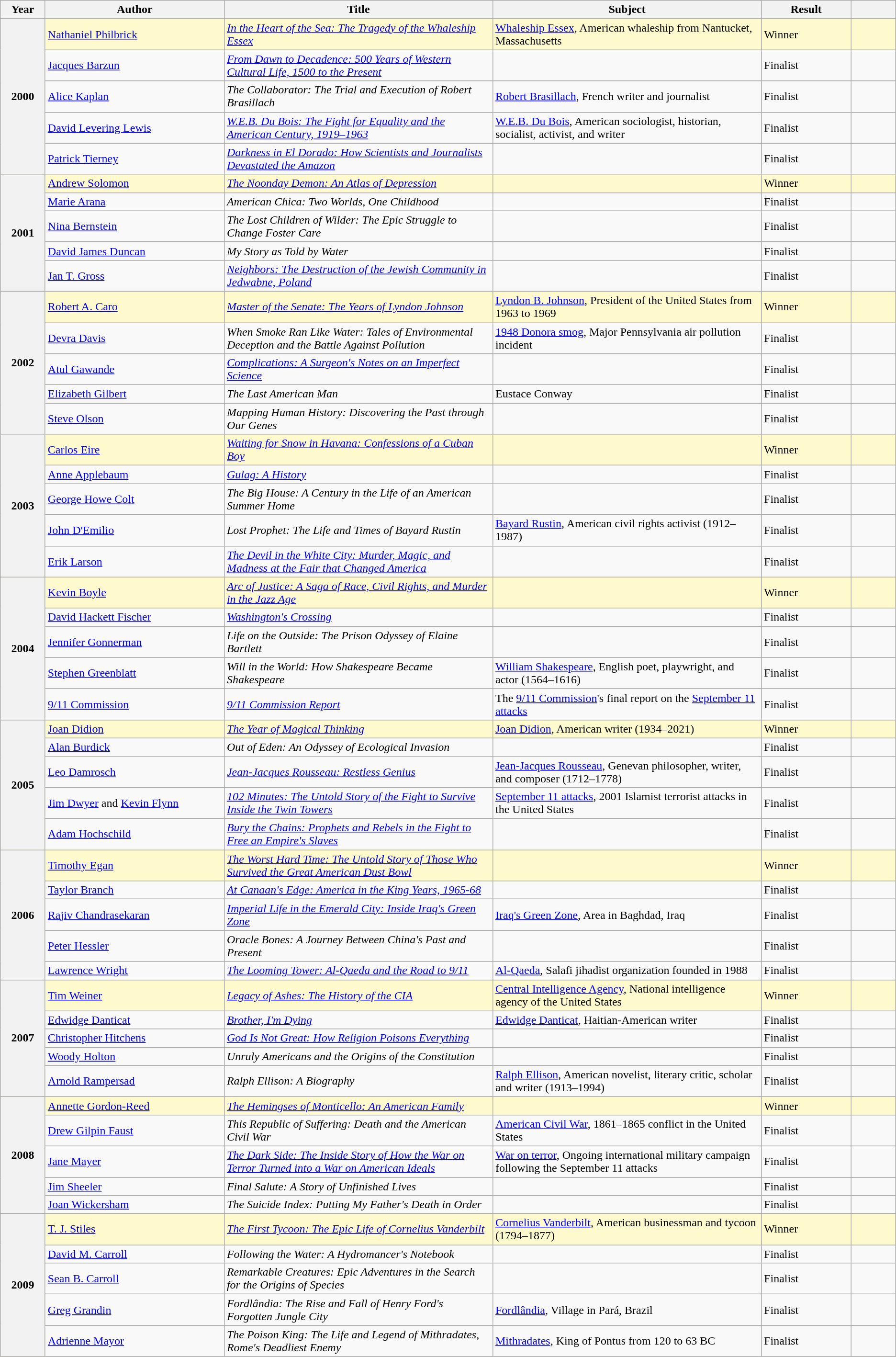<table class="wikitable">
<tr>
<th scope="col" width="5%">Year</th>
<th scope="col" width="20%">Author</th>
<th scope="col" width="30%">Title</th>
<th scope="col" width="30%">Subject</th>
<th scope="col" width="10%">Result</th>
<th scope="col" width="5%"></th>
</tr>
<tr style=background:LemonChiffon; color:black>
<th rowspan="5">2000</th>
<td><a href='#'>Nathaniel Philbrick</a></td>
<td><em><a href='#'>In the Heart of the Sea: The Tragedy of the Whaleship Essex</a></em></td>
<td><a href='#'>Whaleship Essex</a>, American whaleship from Nantucket, Massachusetts</td>
<td>Winner</td>
<td></td>
</tr>
<tr>
<td><a href='#'>Jacques Barzun</a></td>
<td><em><a href='#'>From Dawn to Decadence: 500 Years of Western Cultural Life, 1500 to the Present</a></em></td>
<td></td>
<td>Finalist</td>
<td></td>
</tr>
<tr>
<td><a href='#'>Alice Kaplan</a></td>
<td><em>The Collaborator: The Trial and Execution of Robert Brasillach</em></td>
<td><a href='#'>Robert Brasillach</a>, French writer and journalist</td>
<td>Finalist</td>
<td></td>
</tr>
<tr>
<td><a href='#'>David Levering Lewis</a></td>
<td><em><a href='#'>W.E.B. Du Bois: The Fight for Equality and the American Century, 1919–1963</a></em></td>
<td><a href='#'>W.E.B. Du Bois</a>, American sociologist, historian, socialist, activist, and writer</td>
<td>Finalist</td>
<td></td>
</tr>
<tr>
<td><a href='#'>Patrick Tierney</a></td>
<td><em><a href='#'>Darkness in El Dorado: How Scientists and Journalists Devastated the Amazon</a></em></td>
<td></td>
<td>Finalist</td>
<td></td>
</tr>
<tr style=background:LemonChiffon; color:black>
<th rowspan="5">2001</th>
<td><a href='#'>Andrew Solomon</a></td>
<td><em><a href='#'>The Noonday Demon: An Atlas of Depression</a></em></td>
<td></td>
<td>Winner</td>
<td></td>
</tr>
<tr>
<td><a href='#'>Marie Arana</a></td>
<td><em>American Chica: Two Worlds, One Childhood</em></td>
<td></td>
<td>Finalist</td>
<td></td>
</tr>
<tr>
<td><a href='#'>Nina Bernstein</a></td>
<td><em>The Lost Children of Wilder: The Epic Struggle to Change Foster Care</em></td>
<td></td>
<td>Finalist</td>
<td></td>
</tr>
<tr>
<td><a href='#'>David James Duncan</a></td>
<td><em>My Story as Told by Water</em></td>
<td></td>
<td>Finalist</td>
<td></td>
</tr>
<tr>
<td><a href='#'>Jan T. Gross</a></td>
<td><em><a href='#'>Neighbors: The Destruction of the Jewish Community in Jedwabne, Poland</a></em></td>
<td></td>
<td>Finalist</td>
<td></td>
</tr>
<tr style=background:LemonChiffon; color:black>
<th rowspan="5">2002</th>
<td><a href='#'>Robert A. Caro</a></td>
<td><em><a href='#'>Master of the Senate: The Years of Lyndon Johnson</a></em></td>
<td><a href='#'>Lyndon B. Johnson</a>, President of the United States from 1963 to 1969</td>
<td>Winner</td>
<td></td>
</tr>
<tr>
<td><a href='#'>Devra Davis</a></td>
<td><em>When Smoke Ran Like Water: Tales of Environmental Deception and the Battle Against Pollution</em></td>
<td><a href='#'>1948 Donora smog</a>, Major Pennsylvania air pollution incident</td>
<td>Finalist</td>
<td></td>
</tr>
<tr>
<td><a href='#'>Atul Gawande</a></td>
<td><em><a href='#'>Complications: A Surgeon's Notes on an Imperfect Science</a></em></td>
<td></td>
<td>Finalist</td>
<td></td>
</tr>
<tr>
<td><a href='#'>Elizabeth Gilbert</a></td>
<td><em>The Last American Man</em></td>
<td>Eustace Conway</td>
<td>Finalist</td>
<td></td>
</tr>
<tr>
<td><a href='#'>Steve Olson</a></td>
<td><em>Mapping Human History: Discovering the Past through Our Genes</em></td>
<td></td>
<td>Finalist</td>
<td></td>
</tr>
<tr style=background:LemonChiffon; color:black>
<th rowspan="5">2003</th>
<td><a href='#'>Carlos Eire</a></td>
<td><em><a href='#'>Waiting for Snow in Havana: Confessions of a Cuban Boy</a></em></td>
<td></td>
<td>Winner</td>
<td></td>
</tr>
<tr>
<td><a href='#'>Anne Applebaum</a></td>
<td><em><a href='#'>Gulag: A History</a></em></td>
<td></td>
<td>Finalist</td>
<td></td>
</tr>
<tr>
<td><a href='#'>George Howe Colt</a></td>
<td><em>The Big House: A Century in the Life of an American Summer Home</em></td>
<td></td>
<td>Finalist</td>
<td></td>
</tr>
<tr>
<td><a href='#'>John D'Emilio</a></td>
<td><em>Lost Prophet: The Life and Times of Bayard Rustin</em></td>
<td><a href='#'>Bayard Rustin</a>, American civil rights activist (1912–1987)</td>
<td>Finalist</td>
<td></td>
</tr>
<tr>
<td><a href='#'>Erik Larson</a></td>
<td><em><a href='#'>The Devil in the White City: Murder, Magic, and Madness at the Fair that Changed America</a></em></td>
<td></td>
<td>Finalist</td>
<td></td>
</tr>
<tr style=background:LemonChiffon; color:black>
<th rowspan="5">2004</th>
<td><a href='#'>Kevin Boyle</a></td>
<td><em><a href='#'>Arc of Justice: A Saga of Race, Civil Rights, and Murder in the Jazz Age</a></em></td>
<td></td>
<td>Winner</td>
<td></td>
</tr>
<tr>
<td><a href='#'>David Hackett Fischer</a></td>
<td><em><a href='#'>Washington's Crossing</a></em></td>
<td></td>
<td>Finalist</td>
<td></td>
</tr>
<tr>
<td><a href='#'>Jennifer Gonnerman</a></td>
<td><em>Life on the Outside: The Prison Odyssey of Elaine Bartlett</em></td>
<td></td>
<td>Finalist</td>
<td></td>
</tr>
<tr>
<td><a href='#'>Stephen Greenblatt</a></td>
<td><em>Will in the World: How Shakespeare Became Shakespeare</em></td>
<td><a href='#'>William Shakespeare</a>, English poet, playwright, and actor (1564–1616)</td>
<td>Finalist</td>
<td></td>
</tr>
<tr>
<td><a href='#'>9/11 Commission</a></td>
<td><em><a href='#'>9/11 Commission Report</a></em></td>
<td>The <a href='#'>9/11 Commission</a>'s final report on the <a href='#'>September 11 attacks</a></td>
<td>Finalist</td>
<td></td>
</tr>
<tr style=background:LemonChiffon; color:black>
<th rowspan="5">2005</th>
<td><a href='#'>Joan Didion</a></td>
<td><em><a href='#'>The Year of Magical Thinking</a></em></td>
<td><a href='#'>Joan Didion</a>, American writer (1934–2021)</td>
<td>Winner</td>
<td></td>
</tr>
<tr>
<td><a href='#'>Alan Burdick</a></td>
<td><em>Out of Eden: An Odyssey of Ecological Invasion</em></td>
<td></td>
<td>Finalist</td>
<td></td>
</tr>
<tr>
<td><a href='#'>Leo Damrosch</a></td>
<td><em><a href='#'>Jean-Jacques Rousseau: Restless Genius</a></em></td>
<td><a href='#'>Jean-Jacques Rousseau</a>, Genevan philosopher, writer, and composer (1712–1778)</td>
<td>Finalist</td>
<td></td>
</tr>
<tr>
<td><a href='#'>Jim Dwyer</a> and <a href='#'>Kevin Flynn</a></td>
<td><em><a href='#'>102 Minutes: The Untold Story of the Fight to Survive Inside the Twin Towers</a></em></td>
<td><a href='#'>September 11 attacks</a>, 2001 Islamist terrorist attacks in the United States</td>
<td>Finalist</td>
<td></td>
</tr>
<tr>
<td><a href='#'>Adam Hochschild</a></td>
<td><em><a href='#'>Bury the Chains: Prophets and Rebels in the Fight to Free an Empire's Slaves</a></em></td>
<td></td>
<td>Finalist</td>
<td></td>
</tr>
<tr style=background:LemonChiffon; color:black>
<th rowspan="5">2006</th>
<td><a href='#'>Timothy Egan</a></td>
<td><em><a href='#'>The Worst Hard Time: The Untold Story of Those Who Survived the Great American Dust Bowl</a></em></td>
<td></td>
<td>Winner</td>
<td></td>
</tr>
<tr>
<td><a href='#'>Taylor Branch</a></td>
<td><em><a href='#'>At Canaan's Edge: America in the King Years, 1965-68</a></em></td>
<td></td>
<td>Finalist</td>
<td></td>
</tr>
<tr>
<td><a href='#'>Rajiv Chandrasekaran</a></td>
<td><em><a href='#'>Imperial Life in the Emerald City: Inside Iraq's Green Zone</a></em></td>
<td><a href='#'>Iraq's Green Zone</a>, Area in Baghdad, Iraq</td>
<td>Finalist</td>
<td></td>
</tr>
<tr>
<td><a href='#'>Peter Hessler</a></td>
<td><em>Oracle Bones: A Journey Between China's Past and Present</em></td>
<td></td>
<td>Finalist</td>
<td></td>
</tr>
<tr>
<td><a href='#'>Lawrence Wright</a></td>
<td><em><a href='#'>The Looming Tower: Al-Qaeda and the Road to 9/11</a></em></td>
<td><a href='#'>Al-Qaeda</a>, Salafi jihadist organization founded in 1988</td>
<td>Finalist</td>
<td></td>
</tr>
<tr style=background:LemonChiffon; color:black>
<th rowspan="5">2007</th>
<td><a href='#'>Tim Weiner</a></td>
<td><em><a href='#'>Legacy of Ashes: The History of the CIA</a></em></td>
<td><a href='#'>Central Intelligence Agency</a>, National intelligence agency of the United States</td>
<td>Winner</td>
<td></td>
</tr>
<tr>
<td><a href='#'>Edwidge Danticat</a></td>
<td><em><a href='#'>Brother, I'm Dying</a></em></td>
<td><a href='#'>Edwidge Danticat</a>, Haitian-American writer</td>
<td>Finalist</td>
<td></td>
</tr>
<tr>
<td><a href='#'>Christopher Hitchens</a></td>
<td><em><a href='#'>God Is Not Great: How Religion Poisons Everything</a></em></td>
<td></td>
<td>Finalist</td>
<td></td>
</tr>
<tr>
<td><a href='#'>Woody Holton</a></td>
<td><em>Unruly Americans and the Origins of the Constitution</em></td>
<td></td>
<td>Finalist</td>
<td></td>
</tr>
<tr>
<td><a href='#'>Arnold Rampersad</a></td>
<td><em>Ralph Ellison: A Biography</em></td>
<td><a href='#'>Ralph Ellison</a>, American novelist, literary critic, scholar and writer (1913–1994)</td>
<td>Finalist</td>
<td></td>
</tr>
<tr style=background:LemonChiffon; color:black>
<th rowspan="5">2008</th>
<td><a href='#'>Annette Gordon-Reed</a></td>
<td><em><a href='#'>The Hemingses of Monticello: An American Family</a></em></td>
<td></td>
<td>Winner</td>
<td></td>
</tr>
<tr>
<td><a href='#'>Drew Gilpin Faust</a></td>
<td><em>This Republic of Suffering: Death and the American Civil War</em></td>
<td><a href='#'>American Civil War</a>, 1861–1865 conflict in the United States</td>
<td>Finalist</td>
<td></td>
</tr>
<tr>
<td><a href='#'>Jane Mayer</a></td>
<td><em><a href='#'>The Dark Side: The Inside Story of How the War on Terror Turned into a War on American Ideals</a></em></td>
<td><a href='#'>War on terror</a>, Ongoing international military campaign following the September 11 attacks</td>
<td>Finalist</td>
<td></td>
</tr>
<tr>
<td><a href='#'>Jim Sheeler</a></td>
<td><em>Final Salute: A Story of Unfinished Lives</em></td>
<td></td>
<td>Finalist</td>
<td></td>
</tr>
<tr>
<td><a href='#'>Joan Wickersham</a></td>
<td><em>The Suicide Index: Putting My Father's Death in Order</em></td>
<td></td>
<td>Finalist</td>
<td></td>
</tr>
<tr style=background:LemonChiffon; color:black>
<th rowspan="5">2009</th>
<td><a href='#'>T. J. Stiles</a></td>
<td><em><a href='#'>The First Tycoon: The Epic Life of Cornelius Vanderbilt</a></em></td>
<td><a href='#'>Cornelius Vanderbilt</a>, American businessman and tycoon (1794–1877)</td>
<td>Winner</td>
<td></td>
</tr>
<tr>
<td><a href='#'>David M. Carroll</a></td>
<td><em>Following the Water: A Hydromancer's Notebook</em></td>
<td></td>
<td>Finalist</td>
<td></td>
</tr>
<tr>
<td><a href='#'>Sean B. Carroll</a></td>
<td><em>Remarkable Creatures: Epic Adventures in the Search for the Origins of Species</em></td>
<td></td>
<td>Finalist</td>
<td></td>
</tr>
<tr>
<td><a href='#'>Greg Grandin</a></td>
<td><em>Fordlândia: The Rise and Fall of Henry Ford's Forgotten Jungle City</em></td>
<td><a href='#'>Fordlândia</a>, Village in Pará, Brazil</td>
<td>Finalist</td>
<td></td>
</tr>
<tr>
<td><a href='#'>Adrienne Mayor</a></td>
<td><em>The Poison King: The Life and Legend of Mithradates, Rome's Deadliest Enemy</em></td>
<td><a href='#'>Mithradates</a>, King of Pontus from 120 to 63 BC</td>
<td>Finalist</td>
<td></td>
</tr>
</table>
